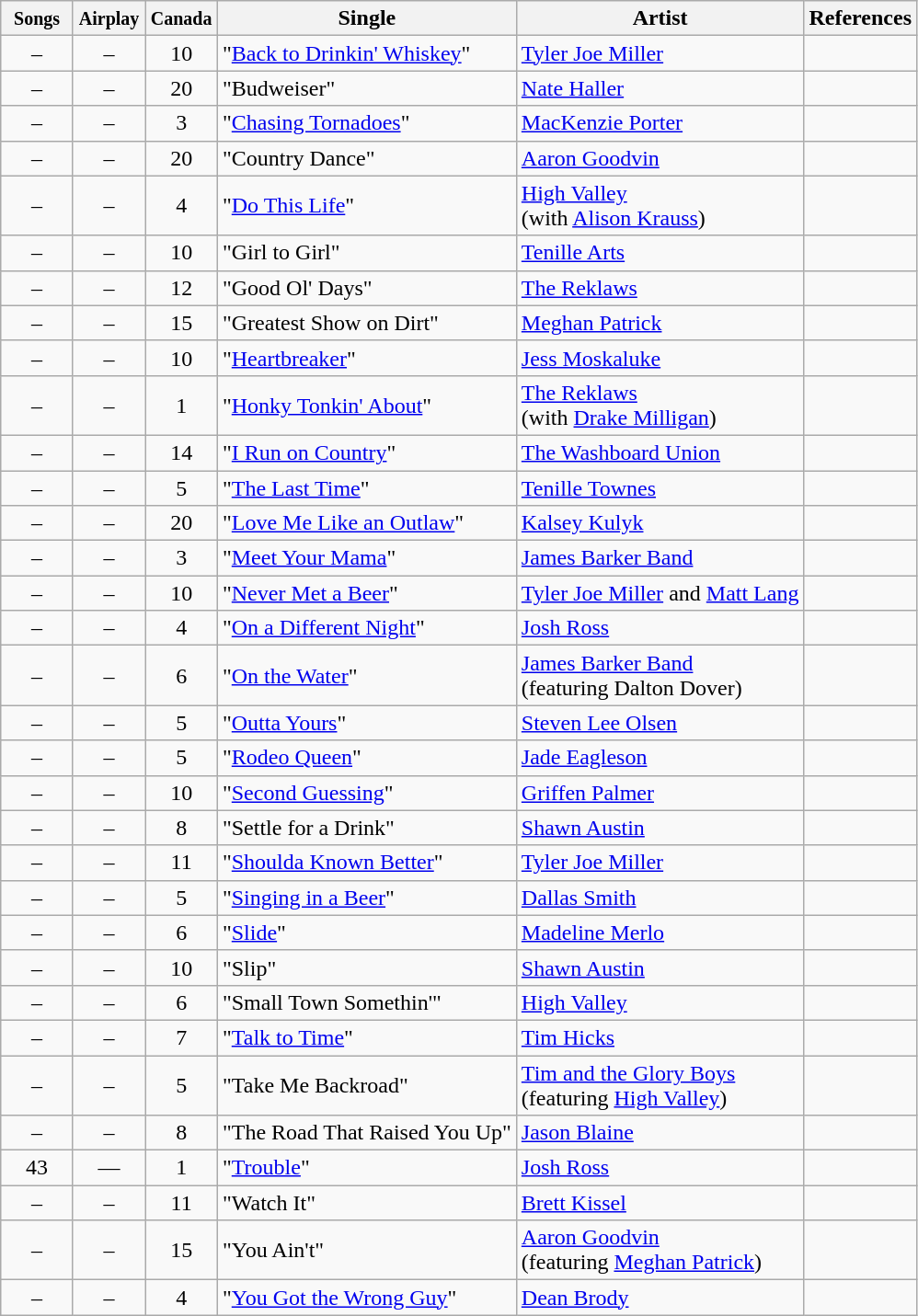<table class="wikitable sortable">
<tr>
<th style="width:45px;"><small>Songs</small></th>
<th style="width:45px;"><small>Airplay</small></th>
<th style="width:45px;"><small>Canada</small></th>
<th style="width:auto;">Single</th>
<th style="width:auto;">Artist</th>
<th style="width:auto;">References</th>
</tr>
<tr>
<td align=center>–</td>
<td align=center>–</td>
<td align=center>10</td>
<td>"<a href='#'>Back to Drinkin' Whiskey</a>"</td>
<td><a href='#'>Tyler Joe Miller</a></td>
<td></td>
</tr>
<tr>
<td align=center>–</td>
<td align=center>–</td>
<td align=center>20</td>
<td>"Budweiser"</td>
<td><a href='#'>Nate Haller</a></td>
<td></td>
</tr>
<tr>
<td align=center>–</td>
<td align=center>–</td>
<td align=center>3</td>
<td>"<a href='#'>Chasing Tornadoes</a>"</td>
<td><a href='#'>MacKenzie Porter</a></td>
<td></td>
</tr>
<tr>
<td align=center>–</td>
<td align=center>–</td>
<td align=center>20</td>
<td>"Country Dance"</td>
<td><a href='#'>Aaron Goodvin</a></td>
<td></td>
</tr>
<tr>
<td align=center>–</td>
<td align=center>–</td>
<td align=center>4</td>
<td>"<a href='#'>Do This Life</a>"</td>
<td><a href='#'>High Valley</a><br>(with <a href='#'>Alison Krauss</a>)</td>
<td></td>
</tr>
<tr>
<td align=center>–</td>
<td align=center>–</td>
<td align=center>10</td>
<td>"Girl to Girl"</td>
<td><a href='#'>Tenille Arts</a></td>
<td></td>
</tr>
<tr>
<td align=center>–</td>
<td align=center>–</td>
<td align=center>12</td>
<td>"Good Ol' Days"</td>
<td><a href='#'>The Reklaws</a></td>
<td></td>
</tr>
<tr>
<td align=center>–</td>
<td align=center>–</td>
<td align=center>15</td>
<td>"Greatest Show on Dirt"</td>
<td><a href='#'>Meghan Patrick</a></td>
<td></td>
</tr>
<tr>
<td align=center>–</td>
<td align=center>–</td>
<td align=center>10</td>
<td>"<a href='#'>Heartbreaker</a>"</td>
<td><a href='#'>Jess Moskaluke</a></td>
<td></td>
</tr>
<tr>
<td align=center>–</td>
<td align=center>–</td>
<td align=center>1</td>
<td>"<a href='#'>Honky Tonkin' About</a>"</td>
<td><a href='#'>The Reklaws</a><br>(with <a href='#'>Drake Milligan</a>)</td>
<td></td>
</tr>
<tr>
<td align=center>–</td>
<td align=center>–</td>
<td align=center>14</td>
<td>"<a href='#'>I Run on Country</a>"</td>
<td><a href='#'>The Washboard Union</a></td>
<td></td>
</tr>
<tr>
<td align=center>–</td>
<td align=center>–</td>
<td align=center>5</td>
<td>"<a href='#'>The Last Time</a>"</td>
<td><a href='#'>Tenille Townes</a></td>
<td></td>
</tr>
<tr>
<td align=center>–</td>
<td align=center>–</td>
<td align=center>20</td>
<td>"<a href='#'>Love Me Like an Outlaw</a>"</td>
<td><a href='#'>Kalsey Kulyk</a></td>
<td></td>
</tr>
<tr>
<td align=center>–</td>
<td align=center>–</td>
<td align=center>3</td>
<td>"<a href='#'>Meet Your Mama</a>"</td>
<td><a href='#'>James Barker Band</a></td>
<td></td>
</tr>
<tr>
<td align=center>–</td>
<td align=center>–</td>
<td align=center>10</td>
<td>"<a href='#'>Never Met a Beer</a>"</td>
<td><a href='#'>Tyler Joe Miller</a> and <a href='#'>Matt Lang</a></td>
<td></td>
</tr>
<tr>
<td align=center>–</td>
<td align=center>–</td>
<td align=center>4</td>
<td>"<a href='#'>On a Different Night</a>"</td>
<td><a href='#'>Josh Ross</a></td>
<td></td>
</tr>
<tr>
<td align=center>–</td>
<td align=center>–</td>
<td align=center>6</td>
<td>"<a href='#'>On the Water</a>"</td>
<td><a href='#'>James Barker Band</a><br>(featuring Dalton Dover)</td>
<td></td>
</tr>
<tr>
<td align=center>–</td>
<td align=center>–</td>
<td align=center>5</td>
<td>"<a href='#'>Outta Yours</a>"</td>
<td><a href='#'>Steven Lee Olsen</a></td>
<td></td>
</tr>
<tr>
<td align=center>–</td>
<td align=center>–</td>
<td align=center>5</td>
<td>"<a href='#'>Rodeo Queen</a>"</td>
<td><a href='#'>Jade Eagleson</a></td>
<td></td>
</tr>
<tr>
<td align=center>–</td>
<td align=center>–</td>
<td align=center>10</td>
<td>"<a href='#'>Second Guessing</a>"</td>
<td><a href='#'>Griffen Palmer</a></td>
<td></td>
</tr>
<tr>
<td align=center>–</td>
<td align=center>–</td>
<td align=center>8</td>
<td>"Settle for a Drink"</td>
<td><a href='#'>Shawn Austin</a></td>
<td></td>
</tr>
<tr>
<td align=center>–</td>
<td align=center>–</td>
<td align=center>11</td>
<td>"<a href='#'>Shoulda Known Better</a>"</td>
<td><a href='#'>Tyler Joe Miller</a></td>
<td></td>
</tr>
<tr>
<td align=center>–</td>
<td align=center>–</td>
<td align=center>5</td>
<td>"<a href='#'>Singing in a Beer</a>"</td>
<td><a href='#'>Dallas Smith</a></td>
<td></td>
</tr>
<tr>
<td align=center>–</td>
<td align=center>–</td>
<td align=center>6</td>
<td>"<a href='#'>Slide</a>"</td>
<td><a href='#'>Madeline Merlo</a></td>
<td></td>
</tr>
<tr>
<td align=center>–</td>
<td align=center>–</td>
<td align=center>10</td>
<td>"Slip"</td>
<td><a href='#'>Shawn Austin</a></td>
<td></td>
</tr>
<tr>
<td align=center>–</td>
<td align=center>–</td>
<td align=center>6</td>
<td>"Small Town Somethin'"</td>
<td><a href='#'>High Valley</a></td>
<td></td>
</tr>
<tr>
<td align=center>–</td>
<td align=center>–</td>
<td align=center>7</td>
<td>"<a href='#'>Talk to Time</a>"</td>
<td><a href='#'>Tim Hicks</a></td>
<td></td>
</tr>
<tr>
<td align=center>–</td>
<td align=center>–</td>
<td align=center>5</td>
<td>"Take Me Backroad"</td>
<td><a href='#'>Tim and the Glory Boys</a><br>(featuring <a href='#'>High Valley</a>)</td>
<td></td>
</tr>
<tr>
<td align=center>–</td>
<td align=center>–</td>
<td align=center>8</td>
<td>"The Road That Raised You Up"</td>
<td><a href='#'>Jason Blaine</a></td>
<td></td>
</tr>
<tr>
<td align=center>43</td>
<td align=center>—</td>
<td align=center>1</td>
<td>"<a href='#'>Trouble</a>"</td>
<td><a href='#'>Josh Ross</a></td>
<td></td>
</tr>
<tr>
<td align=center>–</td>
<td align=center>–</td>
<td align=center>11</td>
<td>"Watch It"</td>
<td><a href='#'>Brett Kissel</a></td>
<td></td>
</tr>
<tr>
<td align=center>–</td>
<td align=center>–</td>
<td align=center>15</td>
<td>"You Ain't"</td>
<td><a href='#'>Aaron Goodvin</a><br>(featuring <a href='#'>Meghan Patrick</a>)</td>
<td></td>
</tr>
<tr>
<td align=center>–</td>
<td align=center>–</td>
<td align=center>4</td>
<td>"<a href='#'>You Got the Wrong Guy</a>"</td>
<td><a href='#'>Dean Brody</a></td>
<td></td>
</tr>
</table>
